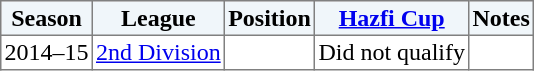<table border="1" cellpadding="2" style="border-collapse:collapse; text-align:center; font-size:normal;">
<tr style="background:#f0f6fa;">
<th>Season</th>
<th>League</th>
<th>Position</th>
<th><a href='#'>Hazfi Cup</a></th>
<th>Notes</th>
</tr>
<tr>
<td>2014–15</td>
<td><a href='#'>2nd Division</a></td>
<td></td>
<td>Did not qualify</td>
<td></td>
</tr>
</table>
